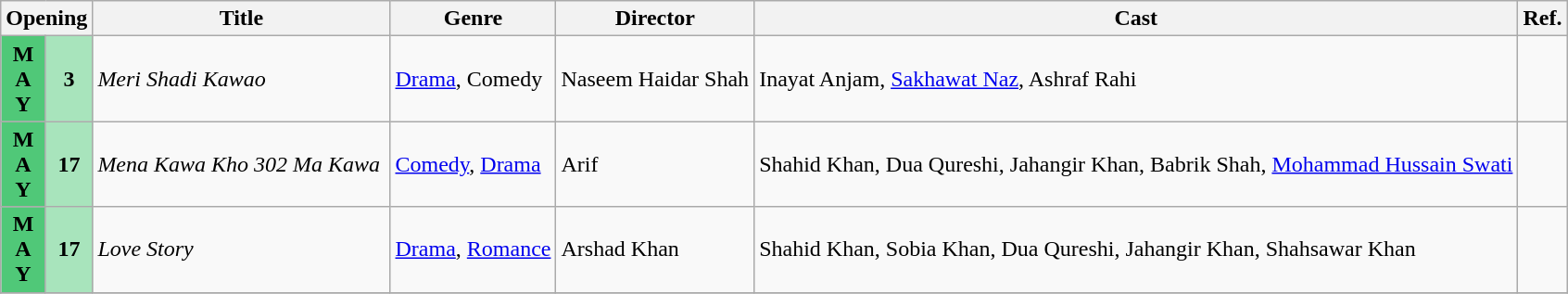<table class="wikitable">
<tr style="background:#b0e0e66; text-align:center;">
<th colspan="2"><strong>Opening</strong></th>
<th style="width:19%;"><strong>Title</strong></th>
<th><strong>Genre</strong></th>
<th><strong>Director</strong></th>
<th><strong>Cast</strong></th>
<th><strong>Ref.</strong></th>
</tr>
<tr>
<td rowspan="1" style="text-align:center; background:#50c878;"><strong>M<br>A<br>Y</strong></td>
<td rowspan="1" style="text-align:center; textcolor:#000; background:#a8e4bc;"><strong>3</strong></td>
<td><em>Meri Shadi Kawao</em></td>
<td><a href='#'>Drama</a>, Comedy</td>
<td>Naseem Haidar Shah</td>
<td>Inayat Anjam, <a href='#'>Sakhawat Naz</a>, Ashraf Rahi</td>
<td></td>
</tr>
<tr>
<td rowspan="1" style="text-align:center; background:#50c878;"><strong>M<br>A<br>Y</strong></td>
<td rowspan="1" style="text-align:center; textcolor:#000; background:#a8e4bc;"><strong>17</strong></td>
<td><em>Mena Kawa Kho 302 Ma Kawa</em></td>
<td><a href='#'>Comedy</a>, <a href='#'>Drama</a></td>
<td>Arif</td>
<td>Shahid Khan, Dua Qureshi, Jahangir Khan, Babrik Shah, <a href='#'>Mohammad Hussain Swati</a></td>
<td></td>
</tr>
<tr>
<td rowspan="1" style="text-align:center; background:#50c878;"><strong>M<br>A<br>Y</strong></td>
<td rowspan="1" style="text-align:center; textcolor:#000; background:#a8e4bc;"><strong>17</strong></td>
<td><em>Love Story</em></td>
<td><a href='#'>Drama</a>, <a href='#'>Romance</a></td>
<td>Arshad Khan</td>
<td>Shahid Khan, Sobia Khan, Dua Qureshi, Jahangir Khan, Shahsawar Khan</td>
<td></td>
</tr>
<tr>
</tr>
</table>
